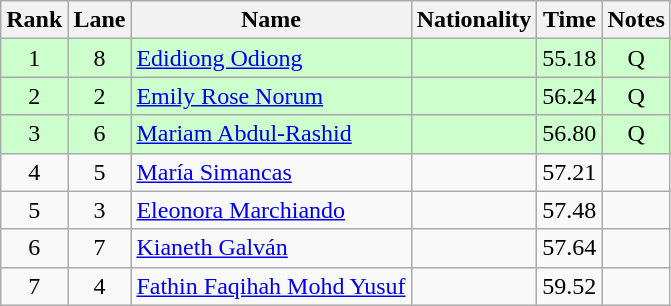<table class="wikitable sortable" style="text-align:center">
<tr>
<th>Rank</th>
<th>Lane</th>
<th>Name</th>
<th>Nationality</th>
<th>Time</th>
<th>Notes</th>
</tr>
<tr bgcolor=ccffcc>
<td>1</td>
<td>8</td>
<td align=left><a href='#'>Edidiong Odiong</a></td>
<td align=left></td>
<td>55.18</td>
<td>Q</td>
</tr>
<tr bgcolor=ccffcc>
<td>2</td>
<td>2</td>
<td align=left><a href='#'>Emily Rose Norum</a></td>
<td align=left></td>
<td>56.24</td>
<td>Q</td>
</tr>
<tr bgcolor=ccffcc>
<td>3</td>
<td>6</td>
<td align=left><a href='#'>Mariam Abdul-Rashid</a></td>
<td align=left></td>
<td>56.80</td>
<td>Q</td>
</tr>
<tr>
<td>4</td>
<td>5</td>
<td align=left><a href='#'>María Simancas</a></td>
<td align=left></td>
<td>57.21</td>
<td></td>
</tr>
<tr>
<td>5</td>
<td>3</td>
<td align=left><a href='#'>Eleonora Marchiando</a></td>
<td align=left></td>
<td>57.48</td>
<td></td>
</tr>
<tr>
<td>6</td>
<td>7</td>
<td align=left><a href='#'>Kianeth Galván</a></td>
<td align=left></td>
<td>57.64</td>
<td></td>
</tr>
<tr>
<td>7</td>
<td>4</td>
<td align=left><a href='#'>Fathin Faqihah Mohd Yusuf</a></td>
<td align=left></td>
<td>59.52</td>
<td></td>
</tr>
</table>
